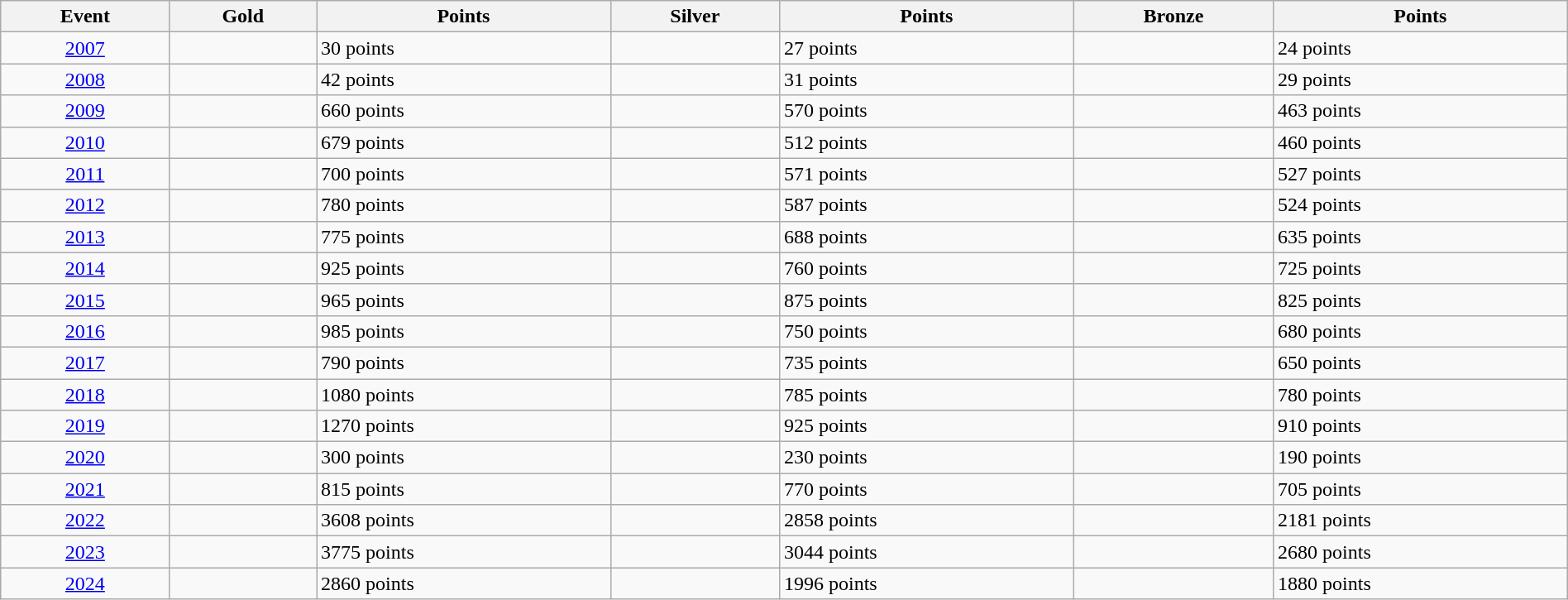<table class="wikitable sortable" style="font-size: 100%" width="100%">
<tr>
<th>Event</th>
<th>Gold</th>
<th>Points</th>
<th>Silver</th>
<th>Points</th>
<th>Bronze</th>
<th>Points</th>
</tr>
<tr>
<td align="center"><a href='#'>2007</a></td>
<td></td>
<td>30 points</td>
<td></td>
<td>27 points</td>
<td></td>
<td>24 points</td>
</tr>
<tr>
<td align="center"><a href='#'>2008</a></td>
<td></td>
<td>42 points</td>
<td></td>
<td>31 points</td>
<td></td>
<td>29 points</td>
</tr>
<tr>
<td align="center"><a href='#'>2009</a></td>
<td></td>
<td>660 points</td>
<td></td>
<td>570 points</td>
<td></td>
<td>463 points</td>
</tr>
<tr>
<td align="center"><a href='#'>2010</a></td>
<td></td>
<td>679 points</td>
<td></td>
<td>512 points</td>
<td></td>
<td>460 points</td>
</tr>
<tr>
<td align="center"><a href='#'>2011</a></td>
<td></td>
<td>700 points</td>
<td></td>
<td>571 points</td>
<td></td>
<td>527 points</td>
</tr>
<tr>
<td align="center"><a href='#'>2012</a></td>
<td></td>
<td>780 points</td>
<td></td>
<td>587 points</td>
<td></td>
<td>524 points</td>
</tr>
<tr>
<td align="center"><a href='#'>2013</a></td>
<td></td>
<td>775 points</td>
<td></td>
<td>688 points</td>
<td></td>
<td>635 points</td>
</tr>
<tr>
<td align="center"><a href='#'>2014</a></td>
<td></td>
<td>925 points</td>
<td></td>
<td>760 points</td>
<td></td>
<td>725 points</td>
</tr>
<tr>
<td align="center"><a href='#'>2015</a></td>
<td></td>
<td>965 points</td>
<td></td>
<td>875 points</td>
<td></td>
<td>825 points</td>
</tr>
<tr>
<td align="center"><a href='#'>2016</a></td>
<td></td>
<td>985 points</td>
<td></td>
<td>750 points</td>
<td></td>
<td>680 points</td>
</tr>
<tr>
<td align="center"><a href='#'>2017</a></td>
<td></td>
<td>790 points</td>
<td></td>
<td>735 points</td>
<td></td>
<td>650 points</td>
</tr>
<tr>
<td align="center"><a href='#'>2018</a></td>
<td></td>
<td>1080 points</td>
<td></td>
<td>785 points</td>
<td></td>
<td>780 points</td>
</tr>
<tr>
<td align="center"><a href='#'>2019</a></td>
<td></td>
<td>1270 points</td>
<td></td>
<td>925 points</td>
<td></td>
<td>910 points</td>
</tr>
<tr>
<td align="center"><a href='#'>2020</a></td>
<td></td>
<td>300 points</td>
<td></td>
<td>230 points</td>
<td></td>
<td>190 points</td>
</tr>
<tr>
<td align="center"><a href='#'>2021</a></td>
<td></td>
<td>815 points</td>
<td></td>
<td>770 points</td>
<td></td>
<td>705 points</td>
</tr>
<tr>
<td align="center"><a href='#'>2022</a></td>
<td></td>
<td>3608 points</td>
<td></td>
<td>2858 points</td>
<td></td>
<td>2181 points</td>
</tr>
<tr>
<td align="center"><a href='#'>2023</a></td>
<td></td>
<td>3775 points</td>
<td></td>
<td>3044 points</td>
<td></td>
<td>2680 points</td>
</tr>
<tr>
<td align="center"><a href='#'>2024</a></td>
<td></td>
<td>2860 points</td>
<td></td>
<td>1996 points</td>
<td></td>
<td>1880 points</td>
</tr>
</table>
